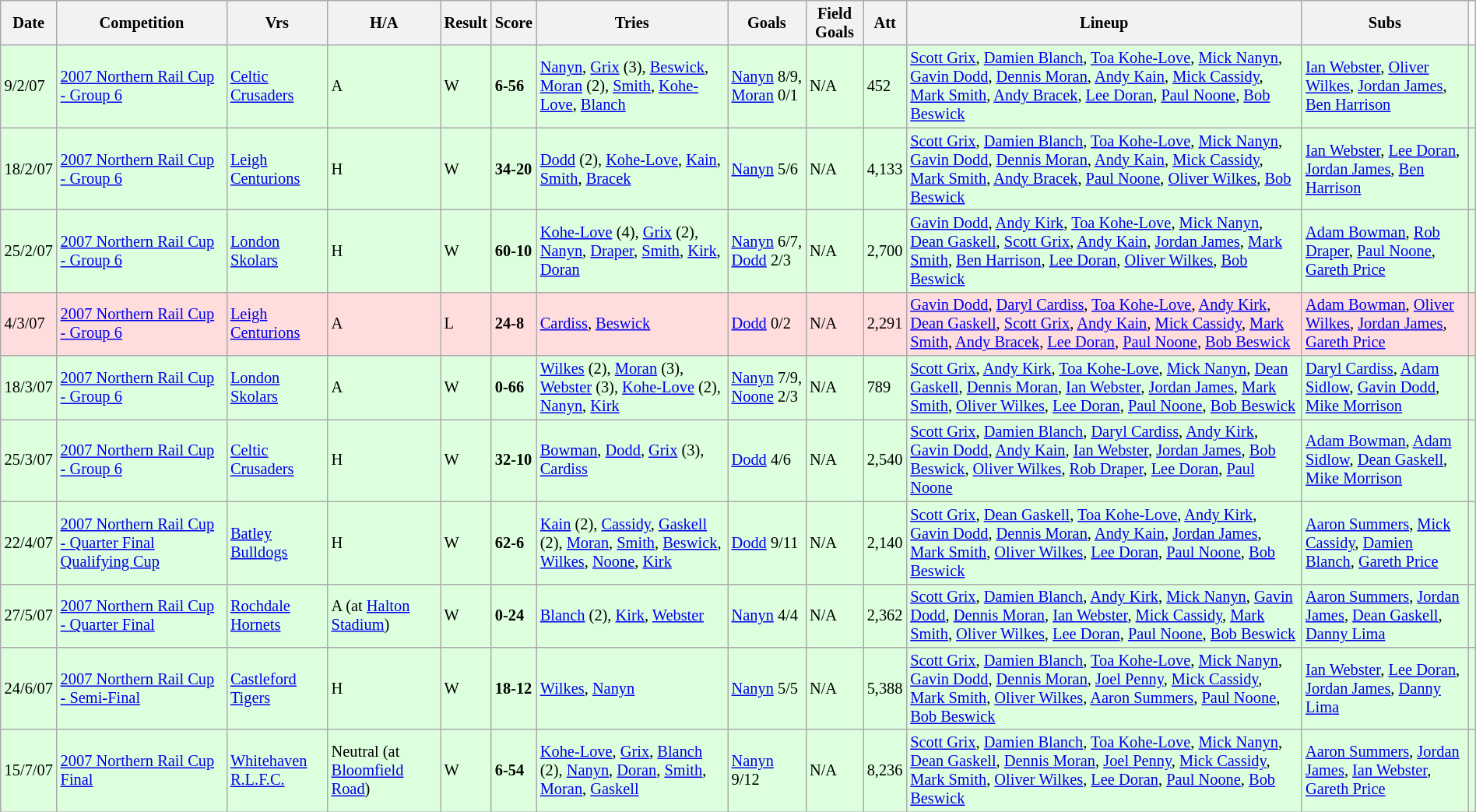<table class="wikitable" style="font-size:85%;" width="100%">
<tr>
<th>Date</th>
<th>Competition</th>
<th>Vrs</th>
<th>H/A</th>
<th>Result</th>
<th>Score</th>
<th>Tries</th>
<th>Goals</th>
<th>Field Goals</th>
<th>Att</th>
<th>Lineup</th>
<th>Subs</th>
</tr>
<tr style="background:#ddffdd;" width=20 | >
<td>9/2/07</td>
<td><a href='#'>2007 Northern Rail Cup - Group 6</a></td>
<td><a href='#'>Celtic Crusaders</a></td>
<td>A</td>
<td>W</td>
<td><strong>6-56</strong></td>
<td><a href='#'>Nanyn</a>, <a href='#'>Grix</a> (3), <a href='#'>Beswick</a>, <a href='#'>Moran</a> (2), <a href='#'>Smith</a>, <a href='#'>Kohe-Love</a>, <a href='#'>Blanch</a></td>
<td><a href='#'>Nanyn</a> 8/9, <a href='#'>Moran</a> 0/1</td>
<td>N/A</td>
<td>452</td>
<td><a href='#'>Scott Grix</a>, <a href='#'>Damien Blanch</a>, <a href='#'>Toa Kohe-Love</a>, <a href='#'>Mick Nanyn</a>, <a href='#'>Gavin Dodd</a>, <a href='#'>Dennis Moran</a>, <a href='#'>Andy Kain</a>, <a href='#'>Mick Cassidy</a>, <a href='#'>Mark Smith</a>, <a href='#'>Andy Bracek</a>, <a href='#'>Lee Doran</a>, <a href='#'>Paul Noone</a>, <a href='#'>Bob Beswick</a></td>
<td><a href='#'>Ian Webster</a>, <a href='#'>Oliver Wilkes</a>, <a href='#'>Jordan James</a>, <a href='#'>Ben Harrison</a></td>
<td></td>
</tr>
<tr style="background:#ddffdd;" width=20 | >
<td>18/2/07</td>
<td><a href='#'>2007 Northern Rail Cup - Group 6</a></td>
<td><a href='#'>Leigh Centurions</a></td>
<td>H</td>
<td>W</td>
<td><strong>34-20</strong></td>
<td><a href='#'>Dodd</a> (2), <a href='#'>Kohe-Love</a>, <a href='#'>Kain</a>, <a href='#'>Smith</a>, <a href='#'>Bracek</a></td>
<td><a href='#'>Nanyn</a> 5/6</td>
<td>N/A</td>
<td>4,133</td>
<td><a href='#'>Scott Grix</a>, <a href='#'>Damien Blanch</a>, <a href='#'>Toa Kohe-Love</a>, <a href='#'>Mick Nanyn</a>, <a href='#'>Gavin Dodd</a>, <a href='#'>Dennis Moran</a>, <a href='#'>Andy Kain</a>, <a href='#'>Mick Cassidy</a>, <a href='#'>Mark Smith</a>, <a href='#'>Andy Bracek</a>, <a href='#'>Paul Noone</a>, <a href='#'>Oliver Wilkes</a>, <a href='#'>Bob Beswick</a></td>
<td><a href='#'>Ian Webster</a>, <a href='#'>Lee Doran</a>, <a href='#'>Jordan James</a>, <a href='#'>Ben Harrison</a></td>
<td></td>
</tr>
<tr style="background:#ddffdd;" width=20 | >
<td>25/2/07</td>
<td><a href='#'>2007 Northern Rail Cup - Group 6</a></td>
<td><a href='#'>London Skolars</a></td>
<td>H</td>
<td>W</td>
<td><strong>60-10</strong></td>
<td><a href='#'>Kohe-Love</a> (4), <a href='#'>Grix</a> (2), <a href='#'>Nanyn</a>, <a href='#'>Draper</a>, <a href='#'>Smith</a>, <a href='#'>Kirk</a>, <a href='#'>Doran</a></td>
<td><a href='#'>Nanyn</a> 6/7, <a href='#'>Dodd</a> 2/3</td>
<td>N/A</td>
<td>2,700</td>
<td><a href='#'>Gavin Dodd</a>, <a href='#'>Andy Kirk</a>, <a href='#'>Toa Kohe-Love</a>, <a href='#'>Mick Nanyn</a>, <a href='#'>Dean Gaskell</a>, <a href='#'>Scott Grix</a>, <a href='#'>Andy Kain</a>, <a href='#'>Jordan James</a>, <a href='#'>Mark Smith</a>, <a href='#'>Ben Harrison</a>, <a href='#'>Lee Doran</a>, <a href='#'>Oliver Wilkes</a>, <a href='#'>Bob Beswick</a></td>
<td><a href='#'>Adam Bowman</a>, <a href='#'>Rob Draper</a>, <a href='#'>Paul Noone</a>, <a href='#'>Gareth Price</a></td>
<td></td>
</tr>
<tr style="background:#ffdddd;" width=20 | >
<td>4/3/07</td>
<td><a href='#'>2007 Northern Rail Cup - Group 6</a></td>
<td><a href='#'>Leigh Centurions</a></td>
<td>A</td>
<td>L</td>
<td><strong>24-8</strong></td>
<td><a href='#'>Cardiss</a>, <a href='#'>Beswick</a></td>
<td><a href='#'>Dodd</a> 0/2</td>
<td>N/A</td>
<td>2,291</td>
<td><a href='#'>Gavin Dodd</a>, <a href='#'>Daryl Cardiss</a>, <a href='#'>Toa Kohe-Love</a>, <a href='#'>Andy Kirk</a>, <a href='#'>Dean Gaskell</a>, <a href='#'>Scott Grix</a>, <a href='#'>Andy Kain</a>, <a href='#'>Mick Cassidy</a>, <a href='#'>Mark Smith</a>, <a href='#'>Andy Bracek</a>, <a href='#'>Lee Doran</a>, <a href='#'>Paul Noone</a>, <a href='#'>Bob Beswick</a></td>
<td><a href='#'>Adam Bowman</a>, <a href='#'>Oliver Wilkes</a>, <a href='#'>Jordan James</a>, <a href='#'>Gareth Price</a></td>
<td></td>
</tr>
<tr style="background:#ddffdd;" width=20 | >
<td>18/3/07</td>
<td><a href='#'>2007 Northern Rail Cup - Group 6</a></td>
<td><a href='#'>London Skolars</a></td>
<td>A</td>
<td>W</td>
<td><strong>0-66</strong></td>
<td><a href='#'>Wilkes</a> (2), <a href='#'>Moran</a> (3), <a href='#'>Webster</a> (3), <a href='#'>Kohe-Love</a> (2), <a href='#'>Nanyn</a>, <a href='#'>Kirk</a></td>
<td><a href='#'>Nanyn</a> 7/9, <a href='#'>Noone</a> 2/3</td>
<td>N/A</td>
<td>789</td>
<td><a href='#'>Scott Grix</a>, <a href='#'>Andy Kirk</a>, <a href='#'>Toa Kohe-Love</a>, <a href='#'>Mick Nanyn</a>, <a href='#'>Dean Gaskell</a>, <a href='#'>Dennis Moran</a>, <a href='#'>Ian Webster</a>, <a href='#'>Jordan James</a>, <a href='#'>Mark Smith</a>, <a href='#'>Oliver Wilkes</a>, <a href='#'>Lee Doran</a>, <a href='#'>Paul Noone</a>, <a href='#'>Bob Beswick</a></td>
<td><a href='#'>Daryl Cardiss</a>, <a href='#'>Adam Sidlow</a>, <a href='#'>Gavin Dodd</a>, <a href='#'>Mike Morrison</a></td>
<td></td>
</tr>
<tr style="background:#ddffdd;" width=20 | >
<td>25/3/07</td>
<td><a href='#'>2007 Northern Rail Cup - Group 6</a></td>
<td><a href='#'>Celtic Crusaders</a></td>
<td>H</td>
<td>W</td>
<td><strong>32-10</strong></td>
<td><a href='#'>Bowman</a>, <a href='#'>Dodd</a>, <a href='#'>Grix</a> (3), <a href='#'>Cardiss</a></td>
<td><a href='#'>Dodd</a> 4/6</td>
<td>N/A</td>
<td>2,540</td>
<td><a href='#'>Scott Grix</a>, <a href='#'>Damien Blanch</a>, <a href='#'>Daryl Cardiss</a>, <a href='#'>Andy Kirk</a>, <a href='#'>Gavin Dodd</a>, <a href='#'>Andy Kain</a>, <a href='#'>Ian Webster</a>, <a href='#'>Jordan James</a>, <a href='#'>Bob Beswick</a>, <a href='#'>Oliver Wilkes</a>, <a href='#'>Rob Draper</a>, <a href='#'>Lee Doran</a>, <a href='#'>Paul Noone</a></td>
<td><a href='#'>Adam Bowman</a>, <a href='#'>Adam Sidlow</a>, <a href='#'>Dean Gaskell</a>, <a href='#'>Mike Morrison</a></td>
<td></td>
</tr>
<tr style="background:#ddffdd;" width=20 | >
<td>22/4/07</td>
<td><a href='#'>2007 Northern Rail Cup - Quarter Final Qualifying Cup</a></td>
<td><a href='#'>Batley Bulldogs</a></td>
<td>H</td>
<td>W</td>
<td><strong>62-6</strong></td>
<td><a href='#'>Kain</a> (2), <a href='#'>Cassidy</a>, <a href='#'>Gaskell</a> (2), <a href='#'>Moran</a>, <a href='#'>Smith</a>, <a href='#'>Beswick</a>, <a href='#'>Wilkes</a>, <a href='#'>Noone</a>, <a href='#'>Kirk</a></td>
<td><a href='#'>Dodd</a> 9/11</td>
<td>N/A</td>
<td>2,140</td>
<td><a href='#'>Scott Grix</a>, <a href='#'>Dean Gaskell</a>, <a href='#'>Toa Kohe-Love</a>, <a href='#'>Andy Kirk</a>, <a href='#'>Gavin Dodd</a>, <a href='#'>Dennis Moran</a>, <a href='#'>Andy Kain</a>, <a href='#'>Jordan James</a>, <a href='#'>Mark Smith</a>, <a href='#'>Oliver Wilkes</a>, <a href='#'>Lee Doran</a>, <a href='#'>Paul Noone</a>, <a href='#'>Bob Beswick</a></td>
<td><a href='#'>Aaron Summers</a>, <a href='#'>Mick Cassidy</a>, <a href='#'>Damien Blanch</a>, <a href='#'>Gareth Price</a></td>
<td></td>
</tr>
<tr style="background:#ddffdd;" width=20 | >
<td>27/5/07</td>
<td><a href='#'>2007 Northern Rail Cup - Quarter Final</a></td>
<td><a href='#'>Rochdale Hornets</a></td>
<td>A (at <a href='#'>Halton Stadium</a>)</td>
<td>W</td>
<td><strong>0-24</strong></td>
<td><a href='#'>Blanch</a> (2), <a href='#'>Kirk</a>, <a href='#'>Webster</a></td>
<td><a href='#'>Nanyn</a> 4/4</td>
<td>N/A</td>
<td>2,362</td>
<td><a href='#'>Scott Grix</a>, <a href='#'>Damien Blanch</a>, <a href='#'>Andy Kirk</a>, <a href='#'>Mick Nanyn</a>, <a href='#'>Gavin Dodd</a>, <a href='#'>Dennis Moran</a>, <a href='#'>Ian Webster</a>, <a href='#'>Mick Cassidy</a>, <a href='#'>Mark Smith</a>, <a href='#'>Oliver Wilkes</a>, <a href='#'>Lee Doran</a>, <a href='#'>Paul Noone</a>, <a href='#'>Bob Beswick</a></td>
<td><a href='#'>Aaron Summers</a>, <a href='#'>Jordan James</a>, <a href='#'>Dean Gaskell</a>, <a href='#'>Danny Lima</a></td>
<td></td>
</tr>
<tr style="background:#ddffdd;" width=20 | >
<td>24/6/07</td>
<td><a href='#'>2007 Northern Rail Cup - Semi-Final</a></td>
<td><a href='#'>Castleford Tigers</a></td>
<td>H</td>
<td>W</td>
<td><strong>18-12</strong></td>
<td><a href='#'>Wilkes</a>, <a href='#'>Nanyn</a></td>
<td><a href='#'>Nanyn</a> 5/5</td>
<td>N/A</td>
<td>5,388</td>
<td><a href='#'>Scott Grix</a>, <a href='#'>Damien Blanch</a>, <a href='#'>Toa Kohe-Love</a>, <a href='#'>Mick Nanyn</a>, <a href='#'>Gavin Dodd</a>, <a href='#'>Dennis Moran</a>, <a href='#'>Joel Penny</a>, <a href='#'>Mick Cassidy</a>, <a href='#'>Mark Smith</a>, <a href='#'>Oliver Wilkes</a>, <a href='#'>Aaron Summers</a>, <a href='#'>Paul Noone</a>, <a href='#'>Bob Beswick</a></td>
<td><a href='#'>Ian Webster</a>, <a href='#'>Lee Doran</a>, <a href='#'>Jordan James</a>, <a href='#'>Danny Lima</a></td>
<td></td>
</tr>
<tr style="background:#ddffdd;" width=20 | >
<td>15/7/07</td>
<td><a href='#'>2007 Northern Rail Cup Final</a></td>
<td><a href='#'>Whitehaven R.L.F.C.</a></td>
<td>Neutral (at <a href='#'>Bloomfield Road</a>)</td>
<td>W</td>
<td><strong>6-54</strong></td>
<td><a href='#'>Kohe-Love</a>, <a href='#'>Grix</a>, <a href='#'>Blanch</a> (2), <a href='#'>Nanyn</a>, <a href='#'>Doran</a>, <a href='#'>Smith</a>, <a href='#'>Moran</a>, <a href='#'>Gaskell</a></td>
<td><a href='#'>Nanyn</a> 9/12</td>
<td>N/A</td>
<td>8,236</td>
<td><a href='#'>Scott Grix</a>, <a href='#'>Damien Blanch</a>, <a href='#'>Toa Kohe-Love</a>, <a href='#'>Mick Nanyn</a>, <a href='#'>Dean Gaskell</a>, <a href='#'>Dennis Moran</a>, <a href='#'>Joel Penny</a>, <a href='#'>Mick Cassidy</a>, <a href='#'>Mark Smith</a>, <a href='#'>Oliver Wilkes</a>, <a href='#'>Lee Doran</a>, <a href='#'>Paul Noone</a>, <a href='#'>Bob Beswick</a></td>
<td><a href='#'>Aaron Summers</a>, <a href='#'>Jordan James</a>, <a href='#'>Ian Webster</a>, <a href='#'>Gareth Price</a></td>
<td></td>
</tr>
</table>
